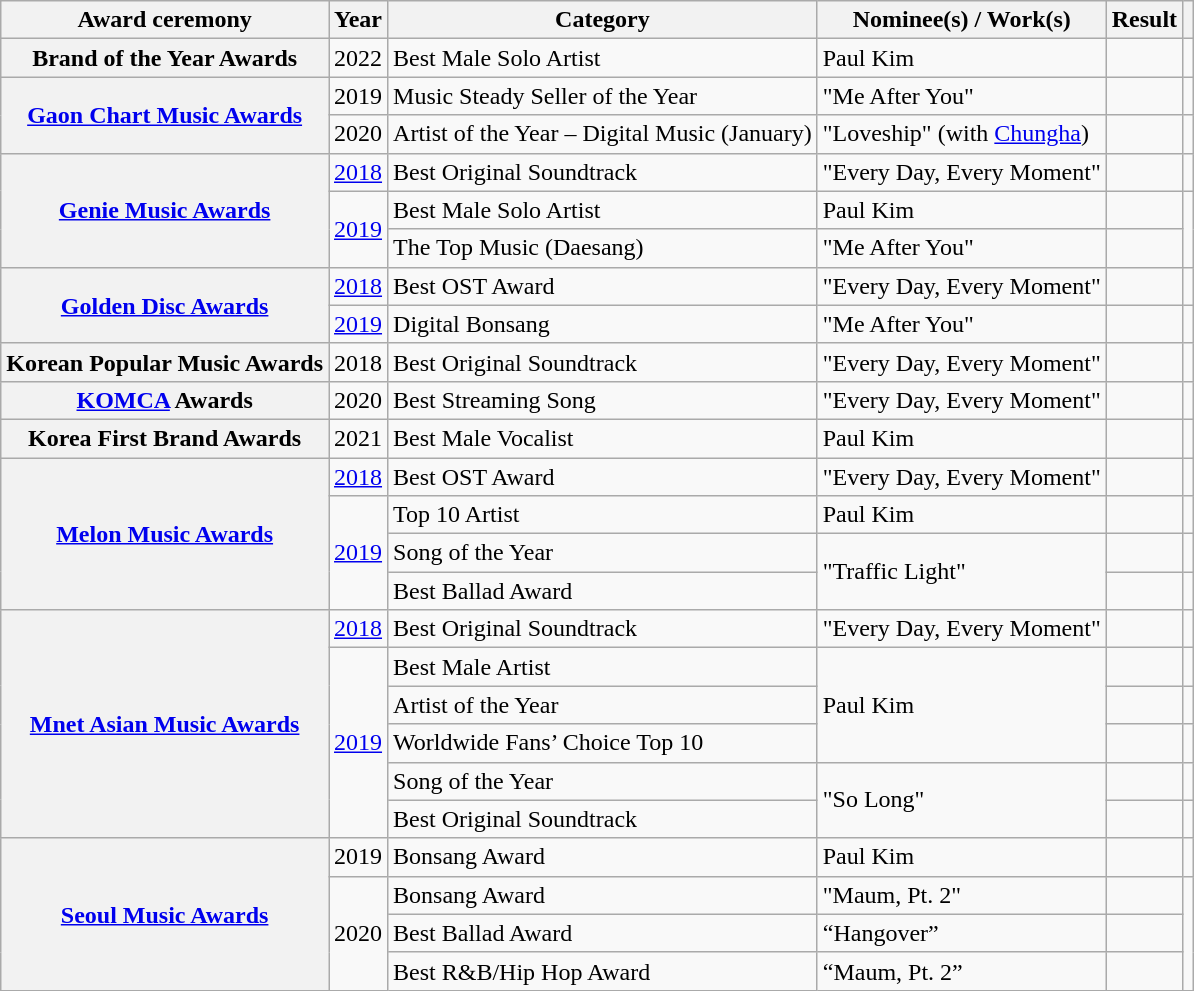<table class="wikitable sortable plainrowheaders">
<tr>
<th scope="col">Award ceremony</th>
<th scope="col">Year</th>
<th scope="col">Category</th>
<th scope="col">Nominee(s) / Work(s)</th>
<th scope="col">Result</th>
<th scope="col" class="unsortable"></th>
</tr>
<tr>
<th scope="row">Brand of the Year Awards</th>
<td>2022</td>
<td>Best Male Solo Artist</td>
<td>Paul Kim</td>
<td></td>
<td></td>
</tr>
<tr>
<th scope="row" rowspan="2"><a href='#'>Gaon Chart Music Awards</a></th>
<td>2019</td>
<td>Music Steady Seller of the Year</td>
<td>"Me After You"</td>
<td></td>
<td></td>
</tr>
<tr>
<td>2020</td>
<td>Artist of the Year – Digital Music (January)</td>
<td>"Loveship" (with <a href='#'>Chungha</a>)</td>
<td></td>
<td></td>
</tr>
<tr>
<th scope="row" rowspan="3"><a href='#'>Genie Music Awards</a></th>
<td><a href='#'>2018</a></td>
<td>Best Original Soundtrack</td>
<td>"Every Day, Every Moment"</td>
<td></td>
<td></td>
</tr>
<tr>
<td rowspan="2"><a href='#'>2019</a></td>
<td>Best Male Solo Artist</td>
<td>Paul Kim</td>
<td></td>
<td rowspan="2"></td>
</tr>
<tr>
<td>The Top Music (Daesang)</td>
<td>"Me After You"</td>
<td></td>
</tr>
<tr>
<th scope="row" rowspan="2"><a href='#'>Golden Disc Awards</a></th>
<td><a href='#'>2018</a></td>
<td>Best OST Award</td>
<td>"Every Day, Every Moment"</td>
<td></td>
<td></td>
</tr>
<tr>
<td><a href='#'>2019</a></td>
<td>Digital Bonsang</td>
<td>"Me After You"</td>
<td></td>
<td></td>
</tr>
<tr>
<th scope="row">Korean Popular Music Awards</th>
<td>2018</td>
<td>Best Original Soundtrack</td>
<td>"Every Day, Every Moment"</td>
<td></td>
<td></td>
</tr>
<tr>
<th scope="row"><a href='#'>KOMCA</a> Awards</th>
<td>2020</td>
<td>Best Streaming Song</td>
<td>"Every Day, Every Moment"</td>
<td></td>
<td></td>
</tr>
<tr>
<th scope="row">Korea First Brand Awards</th>
<td>2021</td>
<td>Best Male Vocalist</td>
<td>Paul Kim</td>
<td></td>
<td></td>
</tr>
<tr>
<th scope="row" rowspan="4"><a href='#'>Melon Music Awards</a></th>
<td><a href='#'>2018</a></td>
<td>Best OST Award</td>
<td>"Every Day, Every Moment"</td>
<td></td>
<td></td>
</tr>
<tr>
<td rowspan="3"><a href='#'>2019</a></td>
<td>Top 10 Artist</td>
<td>Paul Kim</td>
<td></td>
<td></td>
</tr>
<tr>
<td>Song of the Year</td>
<td rowspan="2">"Traffic Light"</td>
<td></td>
<td></td>
</tr>
<tr>
<td>Best Ballad Award</td>
<td></td>
<td></td>
</tr>
<tr>
<th scope="row" rowspan="6"><a href='#'>Mnet Asian Music Awards</a></th>
<td><a href='#'>2018</a></td>
<td>Best Original Soundtrack</td>
<td>"Every Day, Every Moment"</td>
<td></td>
<td></td>
</tr>
<tr>
<td rowspan="5"><a href='#'>2019</a></td>
<td>Best Male Artist</td>
<td rowspan="3">Paul Kim</td>
<td></td>
<td></td>
</tr>
<tr>
<td>Artist of the Year</td>
<td></td>
<td></td>
</tr>
<tr>
<td>Worldwide Fans’ Choice Top 10</td>
<td></td>
<td></td>
</tr>
<tr>
<td>Song of the Year</td>
<td rowspan="2">"So Long"</td>
<td></td>
<td></td>
</tr>
<tr>
<td>Best Original Soundtrack</td>
<td></td>
<td></td>
</tr>
<tr>
<th scope="row" rowspan="4"><a href='#'>Seoul Music Awards</a></th>
<td>2019</td>
<td>Bonsang Award</td>
<td>Paul Kim</td>
<td></td>
<td></td>
</tr>
<tr>
<td rowspan="3">2020</td>
<td>Bonsang Award</td>
<td>"Maum, Pt. 2"</td>
<td></td>
<td rowspan="3"></td>
</tr>
<tr>
<td>Best Ballad Award</td>
<td>“Hangover”</td>
<td></td>
</tr>
<tr>
<td>Best R&B/Hip Hop Award</td>
<td>“Maum, Pt. 2”</td>
<td></td>
</tr>
</table>
